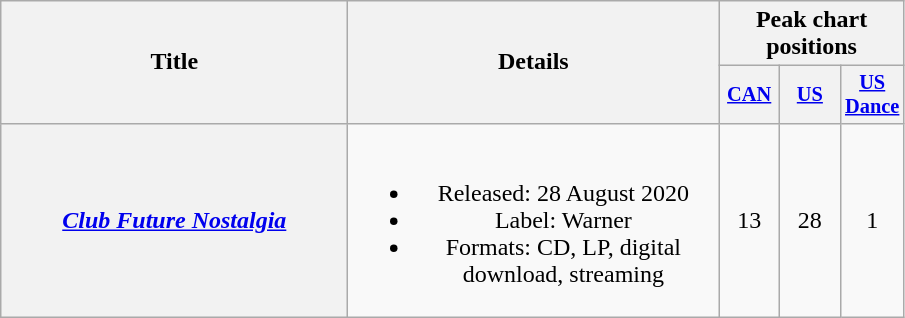<table class="wikitable plainrowheaders" style="text-align:center;">
<tr>
<th scope="col" style="width:14em;" rowspan="2">Title</th>
<th scope="col" style="width:15em;" rowspan="2">Details</th>
<th scope="col" colspan="3">Peak chart positions</th>
</tr>
<tr>
<th scope="col" style="width:2.5em;font-size:85%;"><a href='#'>CAN</a><br></th>
<th scope="col" style="width:2.5em;font-size:85%;"><a href='#'>US</a><br></th>
<th scope="col" style="width:2.5em;font-size:85%;"><a href='#'>US<br>Dance</a><br></th>
</tr>
<tr>
<th scope="row"><em><a href='#'>Club Future Nostalgia</a></em><br></th>
<td><br><ul><li>Released: 28 August 2020</li><li>Label: Warner</li><li>Formats: CD, LP, digital download, streaming</li></ul></td>
<td>13</td>
<td>28</td>
<td>1</td>
</tr>
</table>
